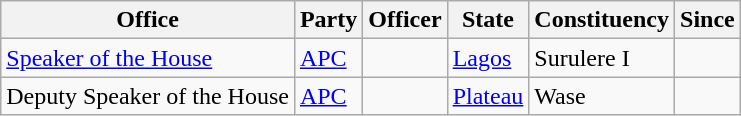<table class="sortable wikitable">
<tr>
<th>Office</th>
<th>Party</th>
<th>Officer</th>
<th>State</th>
<th>Constituency</th>
<th>Since</th>
</tr>
<tr>
<td><a href='#'>Speaker of the House</a></td>
<td><a href='#'>APC</a></td>
<td></td>
<td><a href='#'>Lagos</a></td>
<td>Surulere I</td>
<td></td>
</tr>
<tr>
<td>Deputy Speaker of the House</td>
<td><a href='#'>APC</a></td>
<td></td>
<td><a href='#'>Plateau</a></td>
<td>Wase</td>
<td></td>
</tr>
</table>
